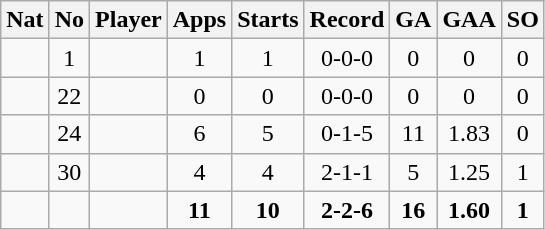<table | class="wikitable sortable">
<tr>
<th>Nat</th>
<th>No</th>
<th>Player</th>
<th>Apps</th>
<th>Starts</th>
<th>Record</th>
<th>GA</th>
<th>GAA</th>
<th>SO</th>
</tr>
<tr align=center>
<td></td>
<td>1</td>
<td align=left></td>
<td>1</td>
<td>1</td>
<td>0-0-0</td>
<td>0</td>
<td>0</td>
<td>0</td>
</tr>
<tr align=center>
<td></td>
<td>22</td>
<td align=left></td>
<td>0</td>
<td>0</td>
<td>0-0-0</td>
<td>0</td>
<td>0</td>
<td>0</td>
</tr>
<tr align=center>
<td></td>
<td>24</td>
<td align=left></td>
<td>6</td>
<td>5</td>
<td>0-1-5</td>
<td>11</td>
<td>1.83</td>
<td>0</td>
</tr>
<tr align=center>
<td></td>
<td>30</td>
<td align=left></td>
<td>4</td>
<td>4</td>
<td>2-1-1</td>
<td>5</td>
<td>1.25</td>
<td>1</td>
</tr>
<tr style="text-align:center;" class="sortbottom">
<td></td>
<td></td>
<td></td>
<td><strong>11</strong></td>
<td><strong>10</strong></td>
<td><strong>2-2-6</strong></td>
<td><strong>16</strong></td>
<td><strong>1.60</strong></td>
<td><strong>1</strong></td>
</tr>
</table>
